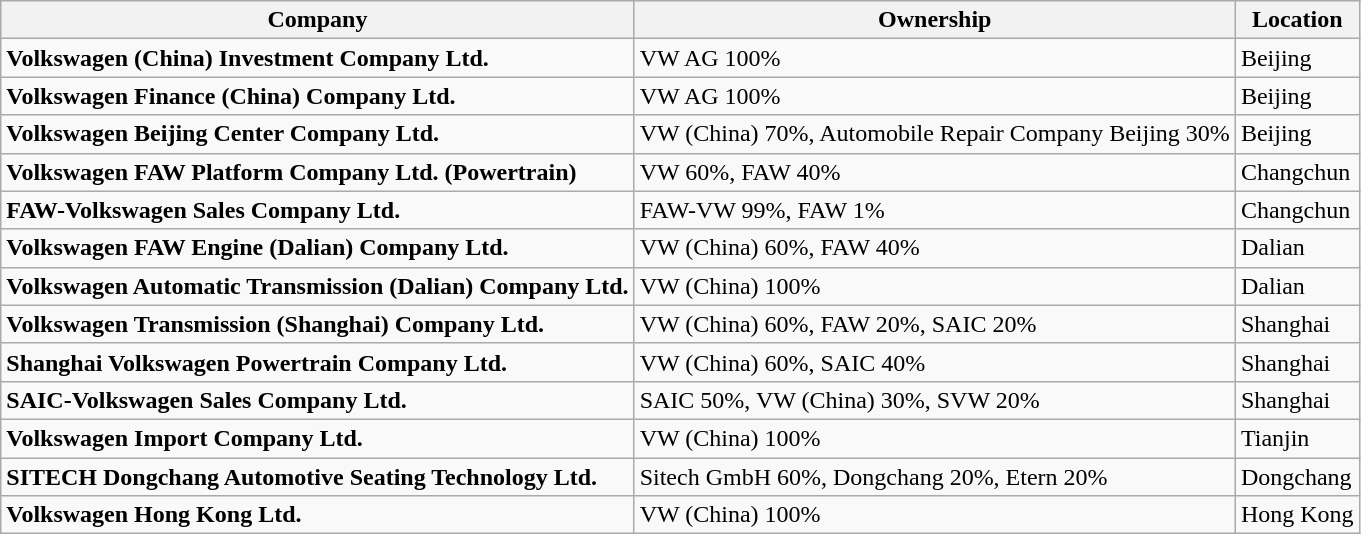<table class="wikitable">
<tr>
<th>Company</th>
<th>Ownership</th>
<th>Location</th>
</tr>
<tr>
<td><strong>Volkswagen (China) Investment Company Ltd.</strong></td>
<td>VW AG 100%</td>
<td>Beijing</td>
</tr>
<tr>
<td><strong>Volkswagen Finance (China) Company Ltd.</strong></td>
<td>VW AG 100%</td>
<td>Beijing</td>
</tr>
<tr>
<td><strong>Volkswagen Beijing Center Company Ltd.</strong></td>
<td>VW (China) 70%, Automobile Repair Company Beijing 30%</td>
<td>Beijing</td>
</tr>
<tr>
<td><strong>Volkswagen FAW Platform Company Ltd. (Powertrain)</strong></td>
<td>VW 60%, FAW 40%</td>
<td>Changchun</td>
</tr>
<tr>
<td><strong>FAW-Volkswagen Sales Company Ltd.</strong></td>
<td>FAW-VW 99%, FAW 1%</td>
<td>Changchun</td>
</tr>
<tr>
<td><strong>Volkswagen FAW Engine (Dalian) Company Ltd.</strong></td>
<td>VW (China) 60%, FAW 40%</td>
<td>Dalian</td>
</tr>
<tr>
<td><strong>Volkswagen Automatic Transmission (Dalian) Company Ltd.</strong></td>
<td>VW (China) 100%</td>
<td>Dalian</td>
</tr>
<tr>
<td><strong>Volkswagen Transmission (Shanghai) Company Ltd.</strong></td>
<td>VW (China) 60%, FAW 20%, SAIC 20%</td>
<td>Shanghai</td>
</tr>
<tr>
<td><strong>Shanghai Volkswagen Powertrain Company Ltd.</strong></td>
<td>VW (China) 60%, SAIC 40%</td>
<td>Shanghai</td>
</tr>
<tr>
<td><strong>SAIC-Volkswagen Sales Company Ltd.</strong></td>
<td>SAIC 50%, VW (China) 30%, SVW 20%</td>
<td>Shanghai</td>
</tr>
<tr>
<td><strong>Volkswagen Import Company Ltd.</strong></td>
<td>VW (China) 100%</td>
<td>Tianjin</td>
</tr>
<tr>
<td><strong>SITECH Dongchang Automotive Seating Technology Ltd.</strong></td>
<td>Sitech GmbH 60%, Dongchang 20%, Etern 20%</td>
<td>Dongchang</td>
</tr>
<tr>
<td><strong>Volkswagen Hong Kong Ltd.</strong></td>
<td>VW (China) 100%</td>
<td>Hong Kong</td>
</tr>
</table>
